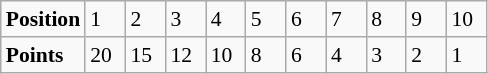<table class="wikitable" style="font-size: 90%;">
<tr>
<td><strong>Position</strong></td>
<td width=20>1</td>
<td width=20>2</td>
<td width=20>3</td>
<td width=20>4</td>
<td width=20>5</td>
<td width=20>6</td>
<td width=20>7</td>
<td width=20>8</td>
<td width=20>9</td>
<td width=20>10</td>
</tr>
<tr>
<td><strong>Points</strong></td>
<td>20</td>
<td>15</td>
<td>12</td>
<td>10</td>
<td>8</td>
<td>6</td>
<td>4</td>
<td>3</td>
<td>2</td>
<td>1</td>
</tr>
</table>
